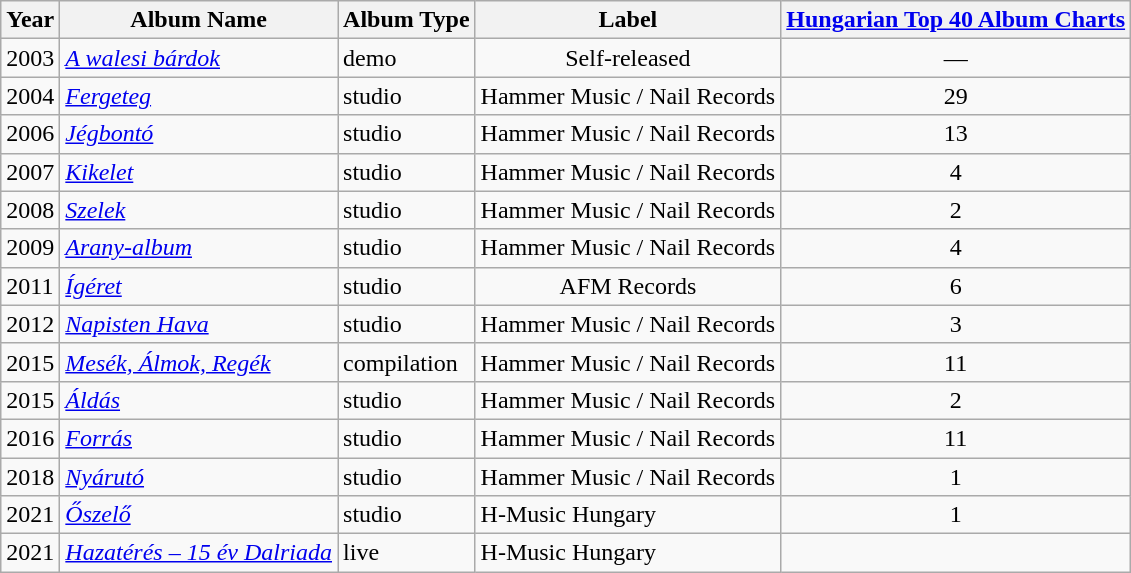<table class="wikitable">
<tr>
<th align="center">Year</th>
<th>Album Name</th>
<th align="center">Album Type</th>
<th>Label</th>
<th><a href='#'>Hungarian Top 40 Album Charts</a></th>
</tr>
<tr>
<td>2003</td>
<td><em><a href='#'>A walesi bárdok</a></em></td>
<td>demo</td>
<td align="center">Self-released</td>
<td align="center">—</td>
</tr>
<tr>
<td>2004</td>
<td><em><a href='#'>Fergeteg</a></em></td>
<td>studio</td>
<td align="center">Hammer Music / Nail Records</td>
<td align="center">29</td>
</tr>
<tr>
<td>2006</td>
<td><em><a href='#'>Jégbontó</a></em></td>
<td>studio</td>
<td align="center">Hammer Music / Nail Records</td>
<td align="center">13</td>
</tr>
<tr>
<td>2007</td>
<td><em><a href='#'>Kikelet</a></em></td>
<td>studio</td>
<td align="center">Hammer Music / Nail Records</td>
<td align="center">4</td>
</tr>
<tr>
<td>2008</td>
<td><em><a href='#'>Szelek</a></em></td>
<td>studio</td>
<td align="center">Hammer Music / Nail Records</td>
<td align="center">2</td>
</tr>
<tr>
<td>2009</td>
<td><em><a href='#'>Arany-album</a></em></td>
<td>studio</td>
<td align="center">Hammer Music / Nail Records</td>
<td align="center">4</td>
</tr>
<tr>
<td>2011</td>
<td><em><a href='#'>Ígéret</a></em></td>
<td>studio</td>
<td align="center">AFM Records</td>
<td align="center">6</td>
</tr>
<tr>
<td>2012</td>
<td><em><a href='#'>Napisten Hava</a></em></td>
<td>studio</td>
<td align="center">Hammer Music / Nail Records</td>
<td align="center">3</td>
</tr>
<tr>
<td>2015</td>
<td><em><a href='#'>Mesék, Álmok, Regék</a></em></td>
<td>compilation</td>
<td>Hammer Music / Nail Records</td>
<td align="center">11</td>
</tr>
<tr>
<td>2015</td>
<td><em><a href='#'>Áldás</a></em></td>
<td>studio</td>
<td>Hammer Music / Nail Records</td>
<td align="center">2</td>
</tr>
<tr>
<td>2016</td>
<td><em><a href='#'>Forrás</a></em></td>
<td>studio</td>
<td>Hammer Music / Nail Records</td>
<td align="center">11</td>
</tr>
<tr>
<td>2018</td>
<td><em><a href='#'>Nyárutó</a></em></td>
<td>studio</td>
<td>Hammer Music / Nail Records</td>
<td align="center">1</td>
</tr>
<tr>
<td>2021</td>
<td><em><a href='#'>Őszelő</a></em></td>
<td>studio</td>
<td>H-Music Hungary</td>
<td align="center">1</td>
</tr>
<tr>
<td>2021</td>
<td><em><a href='#'>Hazatérés – 15 év Dalriada</a></em></td>
<td>live</td>
<td>H-Music Hungary</td>
<td align="center"></td>
</tr>
</table>
